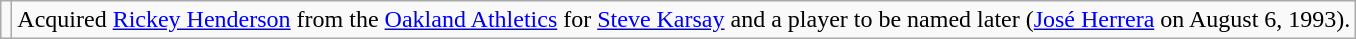<table class="wikitable">
<tr>
<td></td>
<td>Acquired <a href='#'>Rickey Henderson</a> from the <a href='#'>Oakland Athletics</a> for <a href='#'>Steve Karsay</a> and a player to be named later (<a href='#'>José Herrera</a> on August 6, 1993).</td>
</tr>
</table>
